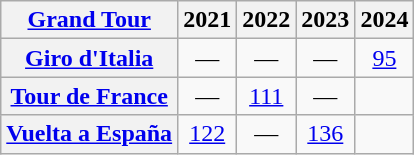<table class="wikitable plainrowheaders">
<tr>
<th scope="col"><a href='#'>Grand Tour</a></th>
<th scope="col">2021</th>
<th scope="col">2022</th>
<th scope="col">2023</th>
<th>2024</th>
</tr>
<tr style="text-align:center;">
<th scope="row"> <a href='#'>Giro d'Italia</a></th>
<td>—</td>
<td>—</td>
<td>—</td>
<td><a href='#'>95</a></td>
</tr>
<tr style="text-align:center;">
<th scope="row"> <a href='#'>Tour de France</a></th>
<td>—</td>
<td><a href='#'>111</a></td>
<td>—</td>
<td></td>
</tr>
<tr style="text-align:center;">
<th scope="row"> <a href='#'>Vuelta a España</a></th>
<td><a href='#'>122</a></td>
<td>—</td>
<td><a href='#'>136</a></td>
<td></td>
</tr>
</table>
